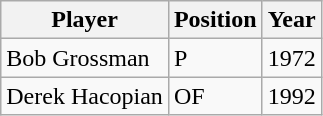<table class="wikitable">
<tr>
<th scope="col">Player</th>
<th scope="col">Position</th>
<th scope="col">Year</th>
</tr>
<tr>
<td>Bob Grossman</td>
<td>P</td>
<td>1972</td>
</tr>
<tr>
<td>Derek Hacopian</td>
<td>OF</td>
<td>1992</td>
</tr>
</table>
